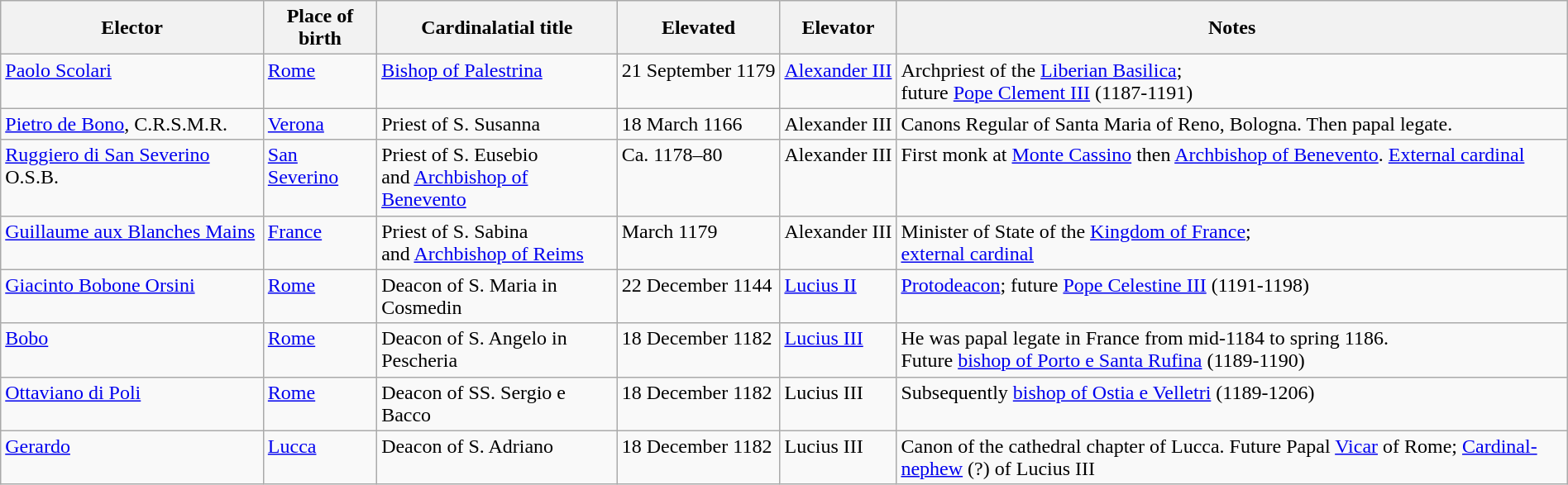<table class="wikitable sortable" style="width:100%">
<tr>
<th width="*">Elector</th>
<th width="*">Place of birth</th>
<th width="*">Cardinalatial title</th>
<th width="*">Elevated</th>
<th width="*">Elevator</th>
<th width="*">Notes</th>
</tr>
<tr valign="top">
<td><a href='#'>Paolo Scolari</a></td>
<td><a href='#'>Rome</a></td>
<td><a href='#'>Bishop of Palestrina</a></td>
<td>21 September 1179</td>
<td><a href='#'>Alexander III</a></td>
<td>Archpriest of the <a href='#'>Liberian Basilica</a>;<br>future <a href='#'>Pope Clement III</a> (1187-1191)</td>
</tr>
<tr valign="top">
<td><a href='#'>Pietro de Bono</a>, C.R.S.M.R.</td>
<td><a href='#'>Verona</a></td>
<td>Priest of S. Susanna</td>
<td>18 March 1166</td>
<td>Alexander III</td>
<td>Canons Regular of Santa Maria of Reno, Bologna. Then papal legate.</td>
</tr>
<tr valign="top">
<td><a href='#'>Ruggiero&nbsp;di&nbsp;San Severino</a> O.S.B.</td>
<td><a href='#'>San Severino</a></td>
<td>Priest of S. Eusebio<br> and <a href='#'>Archbishop of Benevento</a></td>
<td>Ca. 1178–80</td>
<td>Alexander III</td>
<td>First monk at <a href='#'>Monte Cassino</a> then <a href='#'>Archbishop of Benevento</a>. <a href='#'>External cardinal</a></td>
</tr>
<tr valign="top">
<td><a href='#'>Guillaume aux Blanches Mains</a></td>
<td><a href='#'>France</a></td>
<td>Priest of S. Sabina<br> and <a href='#'>Archbishop of Reims</a></td>
<td>March 1179</td>
<td>Alexander III</td>
<td>Minister of State of the <a href='#'>Kingdom of France</a>;<br><a href='#'>external cardinal</a></td>
</tr>
<tr valign="top">
<td><a href='#'>Giacinto Bobone Orsini</a></td>
<td><a href='#'>Rome</a></td>
<td>Deacon of S. Maria in Cosmedin</td>
<td>22 December 1144</td>
<td><a href='#'>Lucius II</a></td>
<td><a href='#'>Protodeacon</a>; future <a href='#'>Pope Celestine III</a> (1191-1198)</td>
</tr>
<tr valign="top">
<td><a href='#'>Bobo</a></td>
<td><a href='#'>Rome</a></td>
<td>Deacon of S. Angelo in Pescheria</td>
<td>18 December 1182</td>
<td><a href='#'>Lucius III</a></td>
<td>He was papal legate in France from mid-1184 to spring 1186.<br>Future <a href='#'>bishop of Porto e Santa Rufina</a> (1189-1190)</td>
</tr>
<tr valign="top">
<td><a href='#'>Ottaviano di Poli</a></td>
<td><a href='#'>Rome</a></td>
<td>Deacon of SS. Sergio e Bacco</td>
<td>18 December 1182</td>
<td>Lucius III</td>
<td>Subsequently <a href='#'>bishop of Ostia e Velletri</a> (1189-1206)</td>
</tr>
<tr valign="top">
<td><a href='#'>Gerardo</a></td>
<td><a href='#'>Lucca</a></td>
<td>Deacon of S. Adriano</td>
<td>18 December 1182</td>
<td>Lucius III</td>
<td>Canon of the cathedral chapter of Lucca. Future Papal <a href='#'>Vicar</a> of Rome; <a href='#'>Cardinal-nephew</a> (?) of Lucius III</td>
</tr>
</table>
